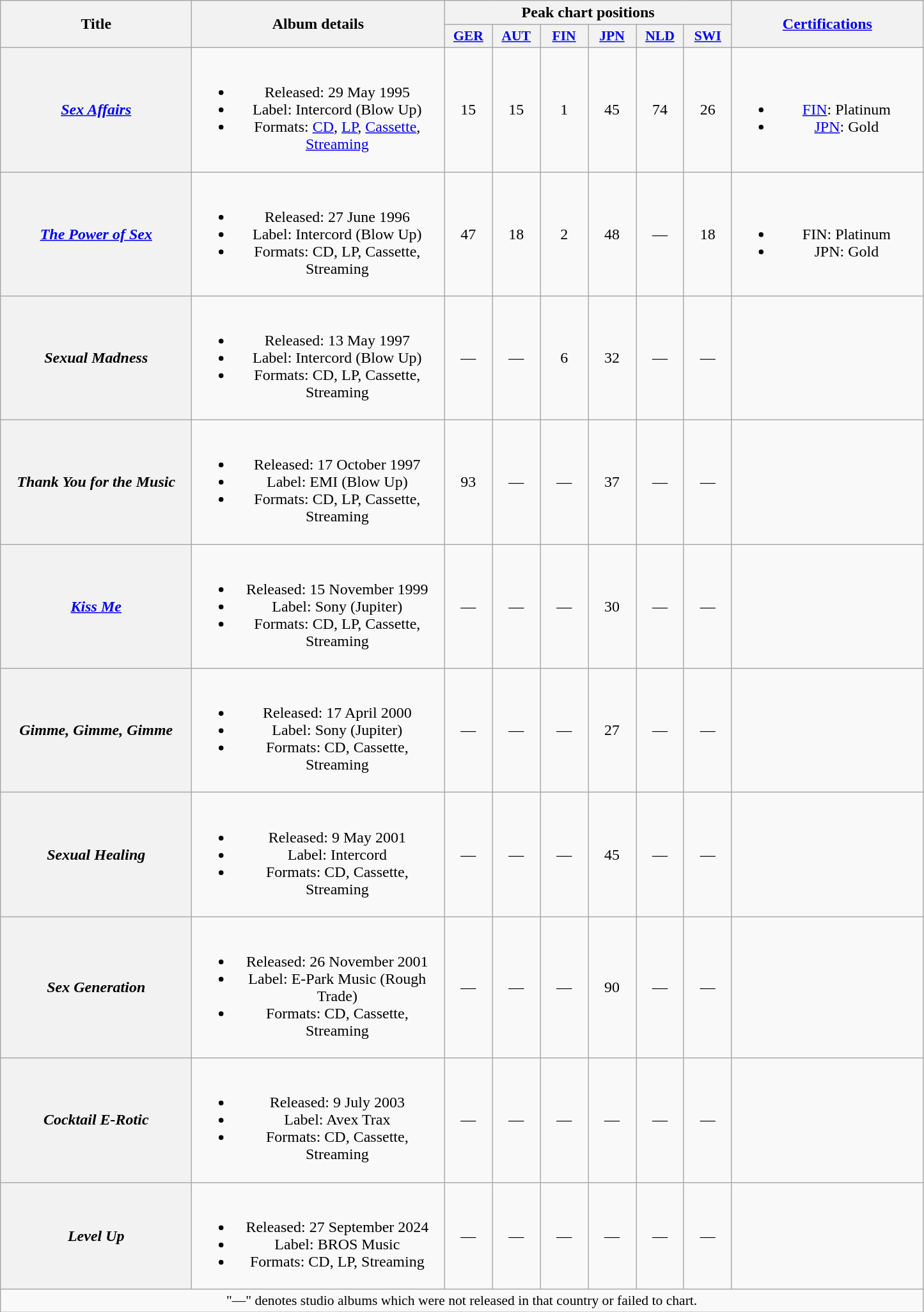<table class="wikitable plainrowheaders" style="text-align:center;">
<tr>
<th scope="col" rowspan="2" style="width:12em;">Title</th>
<th scope="col" rowspan="2" style="width:16em;">Album details</th>
<th scope="col" colspan="6">Peak chart positions</th>
<th scope="col" rowspan="2" style="width:12em;"><a href='#'>Certifications</a></th>
</tr>
<tr>
<th scope="col" style="width:3em;font-size:90%;"><a href='#'>GER</a><br></th>
<th scope="col" style="width:3em;font-size:90%;"><a href='#'>AUT</a><br></th>
<th scope="col" style="width:3em;font-size:90%;"><a href='#'>FIN</a><br></th>
<th scope="col" style="width:3em;font-size:90%;"><a href='#'>JPN</a><br></th>
<th scope="col" style="width:3em;font-size:90%;"><a href='#'>NLD</a><br></th>
<th scope="col" style="width:3em;font-size:90%;"><a href='#'>SWI</a><br></th>
</tr>
<tr>
<th scope="row"><em><a href='#'>Sex Affairs</a></em></th>
<td><br><ul><li>Released: 29 May 1995</li><li>Label: Intercord (Blow Up)</li><li>Formats: <a href='#'>CD</a>, <a href='#'>LP</a>, <a href='#'>Cassette</a>, <a href='#'>Streaming</a></li></ul></td>
<td>15</td>
<td>15</td>
<td>1</td>
<td>45</td>
<td>74</td>
<td>26</td>
<td><br><ul><li><a href='#'>FIN</a>: Platinum</li><li><a href='#'>JPN</a>: Gold</li></ul></td>
</tr>
<tr>
<th scope="row"><em><a href='#'>The Power of Sex</a></em></th>
<td><br><ul><li>Released: 27 June 1996</li><li>Label: Intercord (Blow Up)</li><li>Formats: CD, LP, Cassette, Streaming</li></ul></td>
<td>47</td>
<td>18</td>
<td>2</td>
<td>48</td>
<td>—</td>
<td>18</td>
<td><br><ul><li>FIN: Platinum</li><li>JPN: Gold</li></ul></td>
</tr>
<tr>
<th scope="row"><em>Sexual Madness</em></th>
<td><br><ul><li>Released: 13 May 1997</li><li>Label: Intercord (Blow Up)</li><li>Formats: CD, LP, Cassette, Streaming</li></ul></td>
<td>—</td>
<td>—</td>
<td>6</td>
<td>32</td>
<td>—</td>
<td>—</td>
<td></td>
</tr>
<tr>
<th scope="row"><em>Thank You for the Music</em></th>
<td><br><ul><li>Released: 17 October 1997</li><li>Label: EMI (Blow Up)</li><li>Formats: CD, LP, Cassette, Streaming</li></ul></td>
<td>93</td>
<td>—</td>
<td>—</td>
<td>37</td>
<td>—</td>
<td>—</td>
<td></td>
</tr>
<tr>
<th scope="row"><em><a href='#'>Kiss Me</a></em></th>
<td><br><ul><li>Released: 15 November 1999</li><li>Label: Sony (Jupiter)</li><li>Formats: CD, LP, Cassette, Streaming</li></ul></td>
<td>—</td>
<td>—</td>
<td>—</td>
<td>30</td>
<td>—</td>
<td>—</td>
<td></td>
</tr>
<tr>
<th scope="row"><em>Gimme, Gimme, Gimme</em></th>
<td><br><ul><li>Released: 17 April 2000</li><li>Label: Sony (Jupiter)</li><li>Formats: CD, Cassette, Streaming</li></ul></td>
<td>—</td>
<td>—</td>
<td>—</td>
<td>27</td>
<td>—</td>
<td>—</td>
<td></td>
</tr>
<tr>
<th scope="row"><em>Sexual Healing</em></th>
<td><br><ul><li>Released: 9 May 2001</li><li>Label: Intercord</li><li>Formats: CD, Cassette, Streaming</li></ul></td>
<td>—</td>
<td>—</td>
<td>—</td>
<td>45</td>
<td>—</td>
<td>—</td>
<td></td>
</tr>
<tr>
<th scope="row"><em>Sex Generation</em></th>
<td><br><ul><li>Released: 26 November 2001</li><li>Label: E-Park Music (Rough Trade)</li><li>Formats: CD, Cassette, Streaming</li></ul></td>
<td>—</td>
<td>—</td>
<td>—</td>
<td>90</td>
<td>—</td>
<td>—</td>
<td></td>
</tr>
<tr>
<th scope="row"><em>Cocktail E-Rotic</em></th>
<td><br><ul><li>Released: 9 July 2003</li><li>Label: Avex Trax</li><li>Formats: CD, Cassette, Streaming</li></ul></td>
<td>—</td>
<td>—</td>
<td>—</td>
<td>—</td>
<td>—</td>
<td>—</td>
<td></td>
</tr>
<tr>
<th scope="row"><em>Level Up</em></th>
<td><br><ul><li>Released: 27 September 2024</li><li>Label: BROS Music</li><li>Formats: CD, LP, Streaming</li></ul></td>
<td>—</td>
<td>—</td>
<td>—</td>
<td>—</td>
<td>—</td>
<td>—</td>
<td></td>
</tr>
<tr>
<td colspan="14" style="text-align:center; font-size:90%;">"—" denotes studio albums which were not released in that country or failed to chart.</td>
</tr>
</table>
